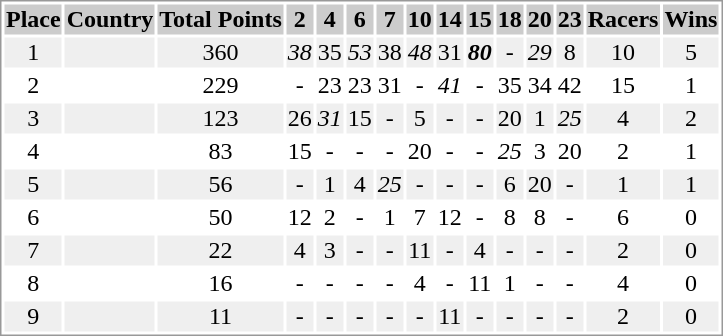<table border="0" style="border: 1px solid #999; background-color:#FFFFFF; text-align:center">
<tr align="center" bgcolor="#CCCCCC">
<th>Place</th>
<th>Country</th>
<th>Total Points</th>
<th>2</th>
<th>4</th>
<th>6</th>
<th>7</th>
<th>10</th>
<th>14</th>
<th>15</th>
<th>18</th>
<th>20</th>
<th>23</th>
<th>Racers</th>
<th>Wins</th>
</tr>
<tr bgcolor="#EFEFEF">
<td>1</td>
<td align="left"></td>
<td>360</td>
<td><em>38</em></td>
<td>35</td>
<td><em>53</em></td>
<td>38</td>
<td><em>48</em></td>
<td>31</td>
<td><strong><em>80</em></strong></td>
<td>-</td>
<td><em>29</em></td>
<td>8</td>
<td>10</td>
<td>5</td>
</tr>
<tr>
<td>2</td>
<td align="left"></td>
<td>229</td>
<td>-</td>
<td>23</td>
<td>23</td>
<td>31</td>
<td>-</td>
<td><em>41</em></td>
<td>-</td>
<td>35</td>
<td>34</td>
<td>42</td>
<td>15</td>
<td>1</td>
</tr>
<tr bgcolor="#EFEFEF">
<td>3</td>
<td align="left"></td>
<td>123</td>
<td>26</td>
<td><em>31</em></td>
<td>15</td>
<td>-</td>
<td>5</td>
<td>-</td>
<td>-</td>
<td>20</td>
<td>1</td>
<td><em>25</em></td>
<td>4</td>
<td>2</td>
</tr>
<tr>
<td>4</td>
<td align="left"></td>
<td>83</td>
<td>15</td>
<td>-</td>
<td>-</td>
<td>-</td>
<td>20</td>
<td>-</td>
<td>-</td>
<td><em>25</em></td>
<td>3</td>
<td>20</td>
<td>2</td>
<td>1</td>
</tr>
<tr bgcolor="#EFEFEF">
<td>5</td>
<td align="left"></td>
<td>56</td>
<td>-</td>
<td>1</td>
<td>4</td>
<td><em>25</em></td>
<td>-</td>
<td>-</td>
<td>-</td>
<td>6</td>
<td>20</td>
<td>-</td>
<td>1</td>
<td>1</td>
</tr>
<tr>
<td>6</td>
<td align="left"></td>
<td>50</td>
<td>12</td>
<td>2</td>
<td>-</td>
<td>1</td>
<td>7</td>
<td>12</td>
<td>-</td>
<td>8</td>
<td>8</td>
<td>-</td>
<td>6</td>
<td>0</td>
</tr>
<tr bgcolor="#EFEFEF">
<td>7</td>
<td align="left"></td>
<td>22</td>
<td>4</td>
<td>3</td>
<td>-</td>
<td>-</td>
<td>11</td>
<td>-</td>
<td>4</td>
<td>-</td>
<td>-</td>
<td>-</td>
<td>2</td>
<td>0</td>
</tr>
<tr>
<td>8</td>
<td align="left"></td>
<td>16</td>
<td>-</td>
<td>-</td>
<td>-</td>
<td>-</td>
<td>4</td>
<td>-</td>
<td>11</td>
<td>1</td>
<td>-</td>
<td>-</td>
<td>4</td>
<td>0</td>
</tr>
<tr bgcolor="#EFEFEF">
<td>9</td>
<td align="left"></td>
<td>11</td>
<td>-</td>
<td>-</td>
<td>-</td>
<td>-</td>
<td>-</td>
<td>11</td>
<td>-</td>
<td>-</td>
<td>-</td>
<td>-</td>
<td>2</td>
<td>0</td>
</tr>
</table>
